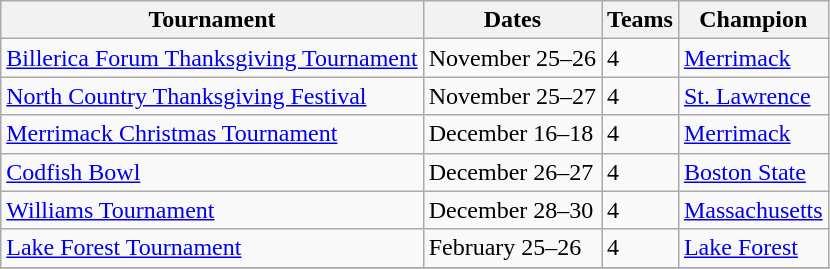<table class="wikitable">
<tr>
<th>Tournament</th>
<th>Dates</th>
<th>Teams</th>
<th>Champion</th>
</tr>
<tr>
<td><a href='#'>Billerica Forum Thanksgiving Tournament</a></td>
<td>November 25–26</td>
<td>4</td>
<td><a href='#'>Merrimack</a></td>
</tr>
<tr>
<td><a href='#'>North Country Thanksgiving Festival</a></td>
<td>November 25–27</td>
<td>4</td>
<td><a href='#'>St. Lawrence</a></td>
</tr>
<tr>
<td><a href='#'>Merrimack Christmas Tournament</a></td>
<td>December 16–18</td>
<td>4</td>
<td><a href='#'>Merrimack</a></td>
</tr>
<tr>
<td><a href='#'>Codfish Bowl</a></td>
<td>December 26–27</td>
<td>4</td>
<td><a href='#'>Boston State</a></td>
</tr>
<tr>
<td><a href='#'>Williams Tournament</a></td>
<td>December 28–30</td>
<td>4</td>
<td><a href='#'>Massachusetts</a></td>
</tr>
<tr>
<td><a href='#'>Lake Forest Tournament</a></td>
<td>February 25–26</td>
<td>4</td>
<td><a href='#'>Lake Forest</a></td>
</tr>
<tr>
</tr>
</table>
